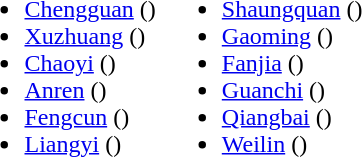<table>
<tr>
<td valign="top"><br><ul><li><a href='#'>Chengguan</a> ()</li><li><a href='#'>Xuzhuang</a> ()</li><li><a href='#'>Chaoyi</a> ()</li><li><a href='#'>Anren</a> ()</li><li><a href='#'>Fengcun</a> ()</li><li><a href='#'>Liangyi</a> ()</li></ul></td>
<td valign="top"><br><ul><li><a href='#'>Shaungquan</a> ()</li><li><a href='#'>Gaoming</a> ()</li><li><a href='#'>Fanjia</a> ()</li><li><a href='#'>Guanchi</a> ()</li><li><a href='#'>Qiangbai</a> ()</li><li><a href='#'>Weilin</a> ()</li></ul></td>
</tr>
</table>
